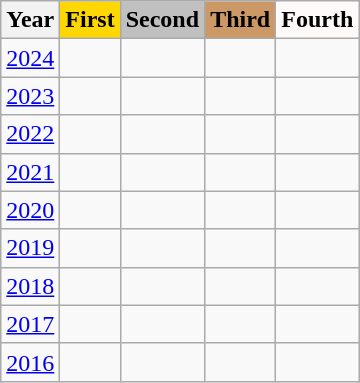<table class="wikitable">
<tr>
<th>Year</th>
<th style="background-color:gold;">First</th>
<th style="background-color:silver;">Second</th>
<th style="background-color:#c96;">Third</th>
<th style="background-color:snow;">Fourth</th>
</tr>
<tr>
<td><a href='#'>2024</a></td>
<td></td>
<td></td>
<td></td>
<td></td>
</tr>
<tr>
<td><a href='#'>2023</a></td>
<td></td>
<td></td>
<td></td>
<td></td>
</tr>
<tr>
<td><a href='#'>2022</a></td>
<td></td>
<td></td>
<td></td>
<td></td>
</tr>
<tr>
<td><a href='#'>2021</a></td>
<td></td>
<td></td>
<td></td>
<td></td>
</tr>
<tr>
<td><a href='#'>2020</a></td>
<td></td>
<td></td>
<td></td>
<td></td>
</tr>
<tr>
<td><a href='#'>2019</a></td>
<td></td>
<td></td>
<td></td>
<td></td>
</tr>
<tr>
<td><a href='#'>2018</a></td>
<td></td>
<td></td>
<td></td>
<td></td>
</tr>
<tr>
<td><a href='#'>2017</a></td>
<td></td>
<td></td>
<td></td>
<td></td>
</tr>
<tr>
<td><a href='#'>2016</a></td>
<td></td>
<td></td>
<td></td>
<td></td>
</tr>
</table>
